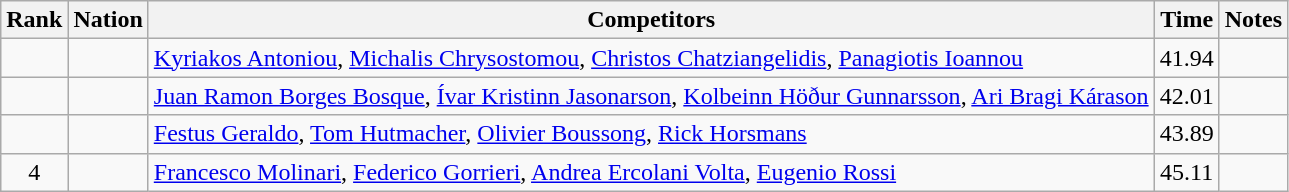<table class="wikitable sortable" style="text-align:center">
<tr>
<th>Rank</th>
<th>Nation</th>
<th>Competitors</th>
<th>Time</th>
<th>Notes</th>
</tr>
<tr>
<td></td>
<td align="left"></td>
<td align="left"><a href='#'>Kyriakos Antoniou</a>, <a href='#'>Michalis Chrysostomou</a>, <a href='#'>Christos Chatziangelidis</a>, <a href='#'>Panagiotis Ioannou</a></td>
<td>41.94</td>
<td></td>
</tr>
<tr>
<td></td>
<td align="left"></td>
<td align="left"><a href='#'>Juan Ramon Borges Bosque</a>, <a href='#'>Ívar Kristinn Jasonarson</a>, <a href='#'>Kolbeinn Höður Gunnarsson</a>, <a href='#'>Ari Bragi Kárason</a></td>
<td>42.01</td>
<td></td>
</tr>
<tr>
<td></td>
<td align="left"></td>
<td align="left"><a href='#'>Festus Geraldo</a>, <a href='#'>Tom Hutmacher</a>, <a href='#'>Olivier Boussong</a>, <a href='#'>Rick Horsmans</a></td>
<td>43.89</td>
<td></td>
</tr>
<tr>
<td>4</td>
<td align="left"></td>
<td align="left"><a href='#'>Francesco Molinari</a>, <a href='#'>Federico Gorrieri</a>, <a href='#'>Andrea Ercolani Volta</a>, <a href='#'>Eugenio Rossi</a></td>
<td>45.11</td>
<td></td>
</tr>
</table>
